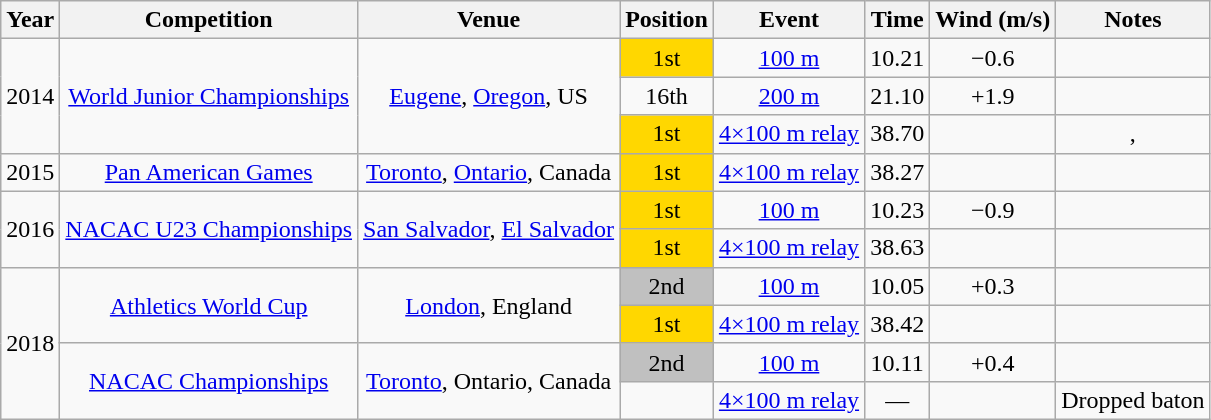<table class="wikitable sortable" style=text-align:center>
<tr>
<th>Year</th>
<th>Competition</th>
<th>Venue</th>
<th>Position</th>
<th>Event</th>
<th>Time</th>
<th>Wind (m/s)</th>
<th>Notes</th>
</tr>
<tr>
<td rowspan=3>2014</td>
<td rowspan=3><a href='#'>World Junior Championships</a></td>
<td rowspan=3><a href='#'>Eugene</a>, <a href='#'>Oregon</a>, US</td>
<td bgcolor=gold>1st</td>
<td><a href='#'>100 m</a></td>
<td>10.21</td>
<td>−0.6</td>
<td></td>
</tr>
<tr>
<td>16th</td>
<td><a href='#'>200 m</a></td>
<td>21.10</td>
<td>+1.9</td>
<td></td>
</tr>
<tr>
<td bgcolor=gold>1st</td>
<td data-sort-value="400 relay"><a href='#'>4×100 m relay</a></td>
<td>38.70</td>
<td></td>
<td>, </td>
</tr>
<tr>
<td>2015</td>
<td><a href='#'>Pan American Games</a></td>
<td><a href='#'>Toronto</a>, <a href='#'>Ontario</a>, Canada</td>
<td bgcolor=gold>1st</td>
<td data-sort-value="400 relay"><a href='#'>4×100 m relay</a></td>
<td>38.27</td>
<td></td>
<td></td>
</tr>
<tr>
<td rowspan=2>2016</td>
<td rowspan=2><a href='#'>NACAC U23 Championships</a></td>
<td rowspan=2><a href='#'>San Salvador</a>, <a href='#'>El Salvador</a></td>
<td bgcolor=gold>1st</td>
<td><a href='#'>100 m</a></td>
<td>10.23</td>
<td>−0.9</td>
<td></td>
</tr>
<tr>
<td bgcolor=gold>1st</td>
<td data-sort-value="400 relay"><a href='#'>4×100 m relay</a></td>
<td>38.63</td>
<td></td>
<td></td>
</tr>
<tr>
<td rowspan=4>2018</td>
<td rowspan=2><a href='#'>Athletics World Cup</a></td>
<td rowspan=2><a href='#'>London</a>, England</td>
<td bgcolor=silver>2nd</td>
<td><a href='#'>100 m</a></td>
<td>10.05</td>
<td>+0.3</td>
<td></td>
</tr>
<tr>
<td bgcolor=gold>1st</td>
<td data-sort-value="400 relay"><a href='#'>4×100 m relay</a></td>
<td>38.42</td>
<td></td>
<td></td>
</tr>
<tr>
<td rowspan=2><a href='#'>NACAC Championships</a></td>
<td rowspan=2><a href='#'>Toronto</a>, Ontario, Canada</td>
<td bgcolor=silver>2nd</td>
<td><a href='#'>100 m</a></td>
<td>10.11</td>
<td>+0.4</td>
<td></td>
</tr>
<tr>
<td data-sort-value="8th DNF"></td>
<td data-sort-value="400 relay"><a href='#'>4×100 m relay</a></td>
<td data-sort-value=999.99>—</td>
<td></td>
<td>Dropped baton</td>
</tr>
</table>
